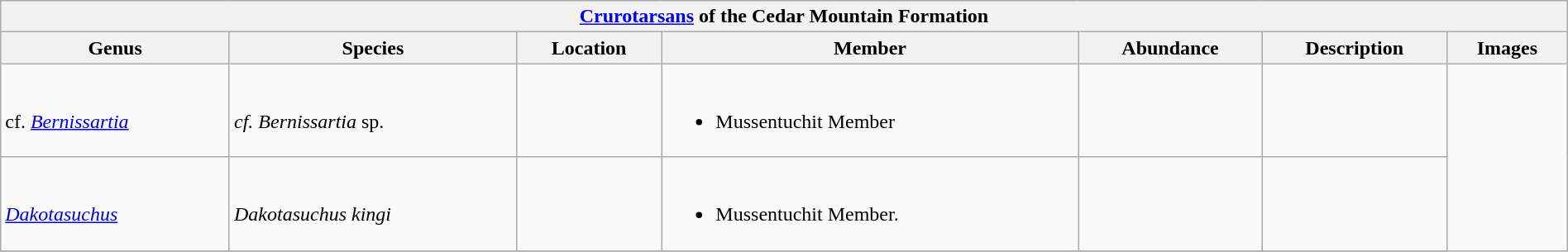<table class="wikitable" align="center" width="100%">
<tr>
<th colspan="7" align="center"><strong><a href='#'>Crurotarsans</a> of the Cedar Mountain Formation</strong></th>
</tr>
<tr>
<th>Genus</th>
<th>Species</th>
<th>Location</th>
<th>Member</th>
<th>Abundance</th>
<th>Description</th>
<th>Images</th>
</tr>
<tr>
<td><br>cf. <em><a href='#'>Bernissartia</a></em></td>
<td><br><em>cf. Bernissartia</em> sp.</td>
<td></td>
<td><br><ul><li>Mussentuchit Member</li></ul></td>
<td></td>
<td></td>
<td rowspan="99"><br></td>
</tr>
<tr>
<td><br><em><a href='#'>Dakotasuchus</a></em></td>
<td><br><em>Dakotasuchus kingi</em></td>
<td></td>
<td><br><ul><li>Mussentuchit Member.</li></ul></td>
<td></td>
<td></td>
</tr>
<tr>
</tr>
</table>
